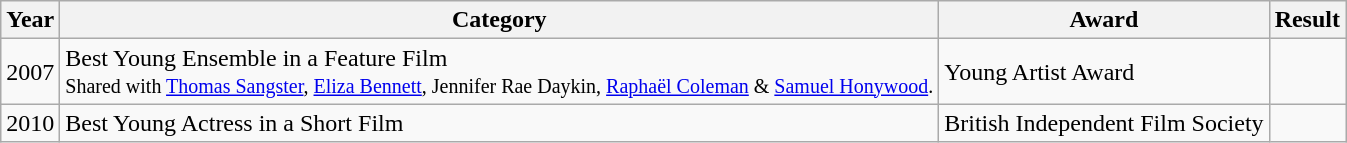<table class="wikitable">
<tr>
<th>Year</th>
<th>Category</th>
<th>Award</th>
<th>Result</th>
</tr>
<tr>
<td>2007</td>
<td>Best Young Ensemble in a Feature Film<br><small>Shared with <a href='#'>Thomas Sangster</a>, <a href='#'>Eliza Bennett</a>, Jennifer Rae Daykin, <a href='#'>Raphaël Coleman</a> & <a href='#'>Samuel Honywood</a>.</small></td>
<td>Young Artist Award</td>
<td></td>
</tr>
<tr>
<td>2010</td>
<td>Best Young Actress in a Short Film</td>
<td>British Independent Film Society</td>
<td></td>
</tr>
</table>
